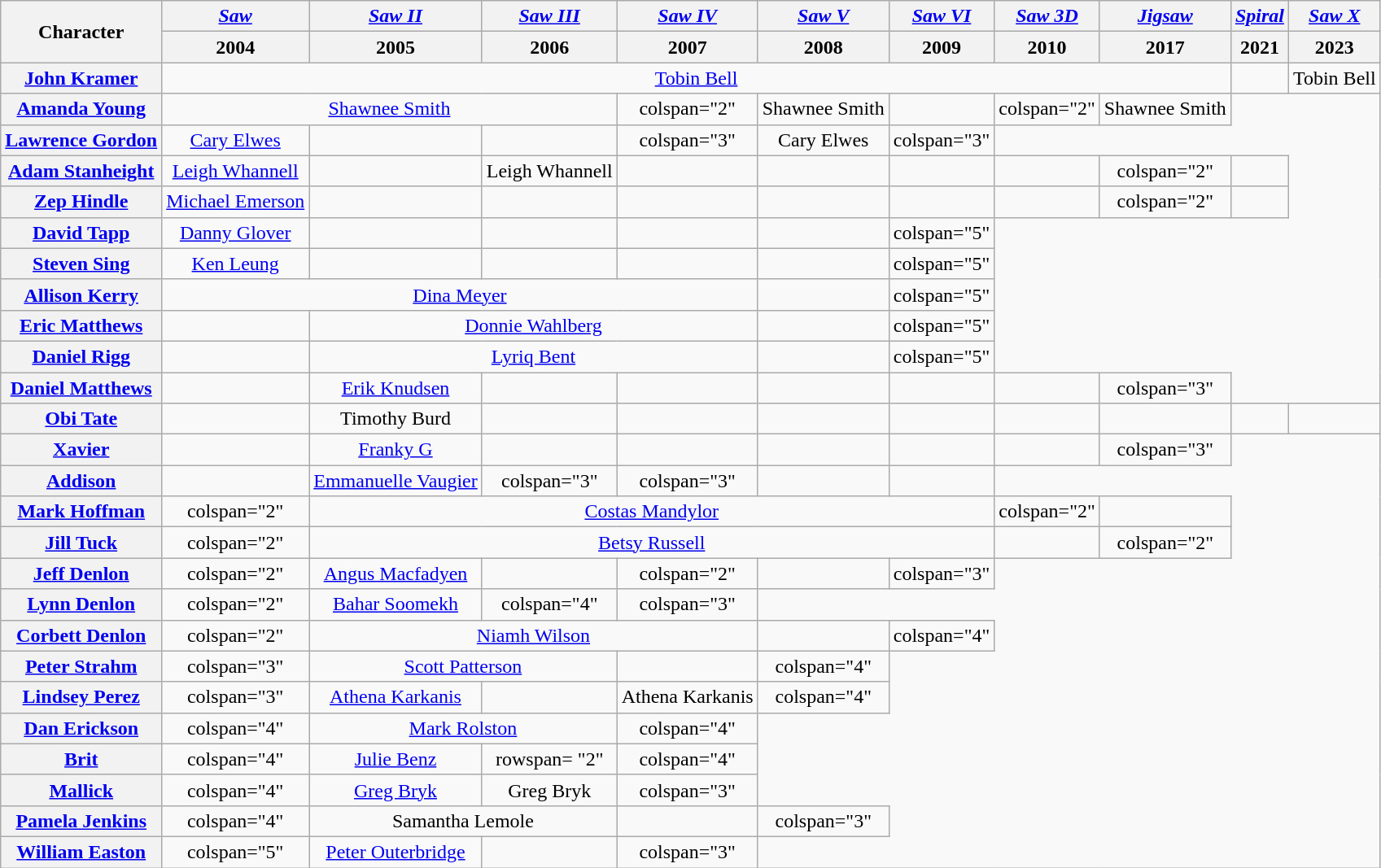<table class="wikitable" style="text-align:center;">
<tr>
<th rowspan="2">Character</th>
<th><em><a href='#'>Saw</a></em></th>
<th><em><a href='#'>Saw II</a></em></th>
<th><em><a href='#'>Saw III</a></em></th>
<th><em><a href='#'>Saw IV</a></em></th>
<th><em><a href='#'>Saw V</a></em></th>
<th><em><a href='#'>Saw VI</a></em></th>
<th><em><a href='#'>Saw 3D</a></em></th>
<th><em><a href='#'>Jigsaw</a></em></th>
<th><em><a href='#'>Spiral</a></em></th>
<th><em><a href='#'>Saw X</a></em></th>
</tr>
<tr>
<th>2004</th>
<th>2005</th>
<th>2006</th>
<th>2007</th>
<th>2008</th>
<th>2009</th>
<th>2010</th>
<th>2017</th>
<th>2021</th>
<th>2023</th>
</tr>
<tr>
<th><a href='#'>John Kramer<br></a></th>
<td colspan="8"><a href='#'>Tobin Bell</a></td>
<td></td>
<td>Tobin Bell</td>
</tr>
<tr>
<th><a href='#'>Amanda Young</a></th>
<td colspan="3"><a href='#'>Shawnee Smith</a></td>
<td>colspan="2" </td>
<td>Shawnee Smith</td>
<td></td>
<td>colspan="2" </td>
<td>Shawnee Smith</td>
</tr>
<tr>
<th><a href='#'>Lawrence Gordon</a></th>
<td><a href='#'>Cary Elwes</a></td>
<td></td>
<td></td>
<td>colspan="3" </td>
<td>Cary Elwes</td>
<td>colspan="3" </td>
</tr>
<tr>
<th><a href='#'>Adam Stanheight</a></th>
<td><a href='#'>Leigh Whannell</a></td>
<td></td>
<td>Leigh Whannell</td>
<td></td>
<td></td>
<td></td>
<td></td>
<td>colspan="2" </td>
<td></td>
</tr>
<tr>
<th><a href='#'>Zep Hindle</a></th>
<td><a href='#'>Michael Emerson</a></td>
<td></td>
<td></td>
<td></td>
<td></td>
<td></td>
<td></td>
<td>colspan="2" </td>
<td></td>
</tr>
<tr>
<th><a href='#'>David Tapp</a></th>
<td><a href='#'>Danny Glover</a></td>
<td></td>
<td></td>
<td></td>
<td></td>
<td>colspan="5" </td>
</tr>
<tr>
<th><a href='#'>Steven Sing</a></th>
<td><a href='#'>Ken Leung</a></td>
<td></td>
<td></td>
<td></td>
<td></td>
<td>colspan="5" </td>
</tr>
<tr>
<th><a href='#'>Allison Kerry</a></th>
<td colspan="4"><a href='#'>Dina Meyer</a></td>
<td></td>
<td>colspan="5" </td>
</tr>
<tr>
<th><a href='#'>Eric Matthews</a></th>
<td></td>
<td colspan="3"><a href='#'>Donnie Wahlberg</a></td>
<td></td>
<td>colspan="5" </td>
</tr>
<tr>
<th><a href='#'>Daniel Rigg</a></th>
<td></td>
<td colspan="3"><a href='#'>Lyriq Bent</a></td>
<td></td>
<td>colspan="5" </td>
</tr>
<tr>
<th><a href='#'>Daniel Matthews</a></th>
<td></td>
<td><a href='#'>Erik Knudsen</a></td>
<td></td>
<td></td>
<td></td>
<td></td>
<td></td>
<td>colspan="3" </td>
</tr>
<tr>
<th><a href='#'>Obi Tate</a></th>
<td></td>
<td>Timothy Burd</td>
<td></td>
<td></td>
<td></td>
<td></td>
<td></td>
<td></td>
<td></td>
<td></td>
</tr>
<tr>
<th><a href='#'>Xavier</a></th>
<td></td>
<td><a href='#'>Franky G</a></td>
<td></td>
<td></td>
<td></td>
<td></td>
<td></td>
<td>colspan="3" </td>
</tr>
<tr>
<th><a href='#'>Addison</a></th>
<td></td>
<td><a href='#'>Emmanuelle Vaugier</a></td>
<td>colspan="3" </td>
<td>colspan="3" </td>
<td></td>
<td></td>
</tr>
<tr>
<th><a href='#'>Mark Hoffman</a></th>
<td>colspan="2" </td>
<td colspan="5"><a href='#'>Costas Mandylor</a></td>
<td>colspan="2" </td>
<td></td>
</tr>
<tr>
<th><a href='#'>Jill Tuck</a></th>
<td>colspan="2" </td>
<td colspan="5"><a href='#'>Betsy Russell</a></td>
<td></td>
<td>colspan="2" </td>
</tr>
<tr>
<th><a href='#'>Jeff Denlon</a></th>
<td>colspan="2" </td>
<td><a href='#'>Angus Macfadyen</a></td>
<td></td>
<td>colspan="2" </td>
<td></td>
<td>colspan="3" </td>
</tr>
<tr>
<th><a href='#'>Lynn Denlon</a></th>
<td>colspan="2" </td>
<td><a href='#'>Bahar Soomekh</a></td>
<td>colspan="4" </td>
<td>colspan="3" </td>
</tr>
<tr>
<th><a href='#'>Corbett Denlon</a></th>
<td>colspan="2" </td>
<td colspan=3"><a href='#'>Niamh Wilson</a></td>
<td></td>
<td>colspan="4" </td>
</tr>
<tr>
<th><a href='#'>Peter Strahm</a></th>
<td>colspan="3" </td>
<td colspan="2"><a href='#'>Scott Patterson</a></td>
<td></td>
<td>colspan="4" </td>
</tr>
<tr>
<th><a href='#'>Lindsey Perez</a></th>
<td>colspan="3" </td>
<td><a href='#'>Athena Karkanis</a></td>
<td></td>
<td>Athena Karkanis</td>
<td>colspan="4" </td>
</tr>
<tr>
<th><a href='#'>Dan Erickson</a></th>
<td>colspan="4" </td>
<td colspan="2"><a href='#'>Mark Rolston</a></td>
<td>colspan="4" </td>
</tr>
<tr>
<th><a href='#'>Brit</a></th>
<td>colspan="4" </td>
<td><a href='#'>Julie Benz</a></td>
<td>rowspan= "2" </td>
<td>colspan="4" </td>
</tr>
<tr>
<th><a href='#'>Mallick</a></th>
<td>colspan="4" </td>
<td><a href='#'>Greg Bryk</a></td>
<td>Greg Bryk</td>
<td>colspan="3" </td>
</tr>
<tr>
<th><a href='#'>Pamela Jenkins</a></th>
<td>colspan="4" </td>
<td colspan="2">Samantha Lemole</td>
<td></td>
<td>colspan="3" </td>
</tr>
<tr>
<th><a href='#'>William Easton</a></th>
<td>colspan="5" </td>
<td><a href='#'>Peter Outerbridge</a></td>
<td></td>
<td>colspan="3" </td>
</tr>
</table>
